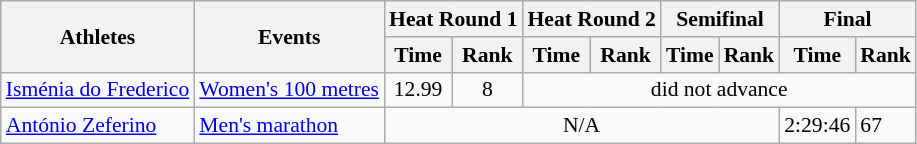<table class=wikitable style=font-size:90%>
<tr>
<th rowspan=2>Athletes</th>
<th rowspan=2>Events</th>
<th colspan=2>Heat Round 1</th>
<th colspan=2>Heat Round 2</th>
<th colspan=2>Semifinal</th>
<th colspan=2>Final</th>
</tr>
<tr>
<th>Time</th>
<th>Rank</th>
<th>Time</th>
<th>Rank</th>
<th>Time</th>
<th>Rank</th>
<th>Time</th>
<th>Rank</th>
</tr>
<tr>
<td><a href='#'>Isménia do Frederico</a></td>
<td><a href='#'>Women's 100 metres</a></td>
<td align=center>12.99</td>
<td align=center>8</td>
<td align=center colspan=6>did not advance</td>
</tr>
<tr>
<td align=left><a href='#'>António Zeferino</a></td>
<td align=left><a href='#'>Men's marathon</a></td>
<td colspan=6 align=center>N/A</td>
<td>2:29:46</td>
<td>67</td>
</tr>
</table>
